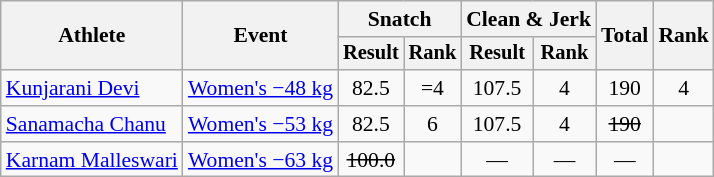<table class="wikitable" style="font-size:90%">
<tr>
<th rowspan="2">Athlete</th>
<th rowspan="2">Event</th>
<th colspan="2">Snatch</th>
<th colspan="2">Clean & Jerk</th>
<th rowspan="2">Total</th>
<th rowspan="2">Rank</th>
</tr>
<tr style="font-size:95%">
<th>Result</th>
<th>Rank</th>
<th>Result</th>
<th>Rank</th>
</tr>
<tr align=center>
<td align=left><a href='#'>Kunjarani Devi</a></td>
<td align=left><a href='#'>Women's −48 kg</a></td>
<td>82.5</td>
<td>=4</td>
<td>107.5</td>
<td>4</td>
<td>190</td>
<td>4</td>
</tr>
<tr align=center>
<td align=left><a href='#'>Sanamacha Chanu</a></td>
<td align=left><a href='#'>Women's −53 kg</a></td>
<td>82.5</td>
<td>6</td>
<td>107.5</td>
<td>4</td>
<td><s>190</s></td>
<td></td>
</tr>
<tr align=center>
<td align=left><a href='#'>Karnam Malleswari</a></td>
<td align=left><a href='#'>Women's −63 kg</a></td>
<td><s>100.0</s></td>
<td></td>
<td>—</td>
<td>—</td>
<td>—</td>
<td></td>
</tr>
</table>
